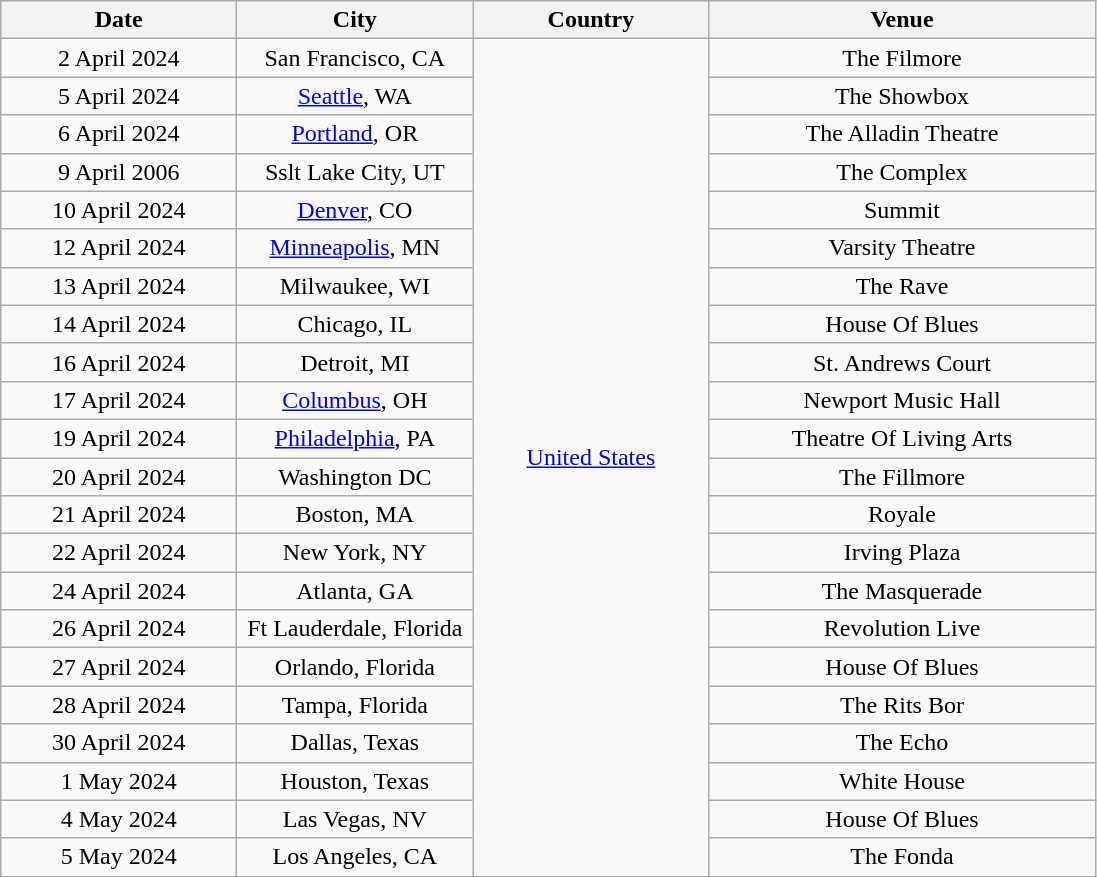<table class="wikitable" style="text-align:center;">
<tr>
<th style="width:150px;">Date</th>
<th style="width:150px;">City</th>
<th style="width:150px;">Country</th>
<th style="width:250px;">Venue</th>
</tr>
<tr>
<td>2 April 2024</td>
<td>San Francisco, CA</td>
<td rowspan="27"><a href='#'>United States</a></td>
<td>The Filmore</td>
</tr>
<tr>
<td>5 April 2024</td>
<td><a href='#'>Seattle</a>, WA</td>
<td>The Showbox</td>
</tr>
<tr>
<td>6 April 2024</td>
<td><a href='#'>Portland</a>, OR</td>
<td>The Alladin Theatre</td>
</tr>
<tr>
<td>9 April 2006</td>
<td>Sslt Lake City, UT</td>
<td>The Complex</td>
</tr>
<tr>
<td>10 April 2024</td>
<td><a href='#'>Denver</a>, CO</td>
<td>Summit</td>
</tr>
<tr>
<td>12 April 2024</td>
<td><a href='#'>Minneapolis</a>, MN</td>
<td>Varsity Theatre</td>
</tr>
<tr>
<td>13 April 2024</td>
<td>Milwaukee, WI</td>
<td>The Rave</td>
</tr>
<tr>
<td>14 April 2024</td>
<td>Chicago, IL</td>
<td>House Of Blues</td>
</tr>
<tr>
<td>16 April 2024</td>
<td>Detroit, MI</td>
<td>St. Andrews Court</td>
</tr>
<tr>
<td>17 April 2024</td>
<td><a href='#'>Columbus</a>, OH</td>
<td>Newport Music Hall</td>
</tr>
<tr>
<td>19 April 2024</td>
<td><a href='#'>Philadelphia</a>, PA</td>
<td>Theatre Of Living Arts</td>
</tr>
<tr>
<td>20 April 2024</td>
<td>Washington DC</td>
<td>The Fillmore</td>
</tr>
<tr>
<td>21 April 2024</td>
<td>Boston, MA</td>
<td>Royale</td>
</tr>
<tr>
<td>22 April 2024</td>
<td>New York, NY</td>
<td>Irving Plaza</td>
</tr>
<tr>
<td>24 April 2024</td>
<td>Atlanta, GA</td>
<td>The Masquerade</td>
</tr>
<tr>
<td>26 April 2024</td>
<td>Ft Lauderdale, Florida</td>
<td>Revolution Live</td>
</tr>
<tr>
<td>27 April 2024</td>
<td>Orlando, Florida</td>
<td>House Of Blues</td>
</tr>
<tr>
<td>28 April 2024</td>
<td>Tampa, Florida</td>
<td>The Rits Bor</td>
</tr>
<tr>
<td>30 April 2024</td>
<td>Dallas, Texas</td>
<td>The Echo</td>
</tr>
<tr>
<td>1 May 2024</td>
<td>Houston, Texas</td>
<td>White House</td>
</tr>
<tr>
<td>4 May 2024</td>
<td>Las Vegas, NV</td>
<td>House Of Blues</td>
</tr>
<tr>
<td>5 May 2024</td>
<td>Los Angeles, CA</td>
<td>The Fonda</td>
</tr>
</table>
